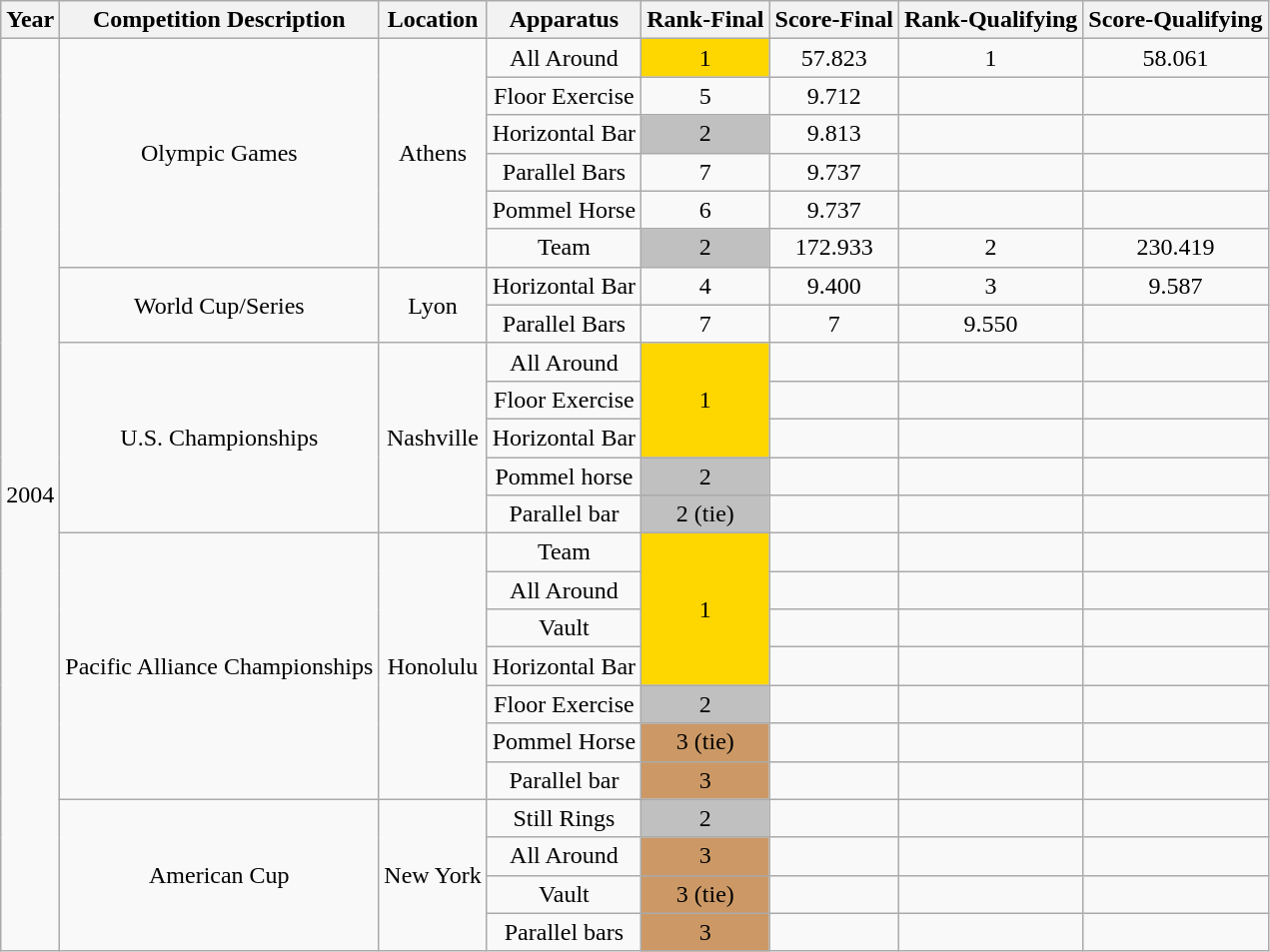<table class="wikitable" style="text-align:center">
<tr>
<th>Year</th>
<th>Competition Description</th>
<th>Location</th>
<th>Apparatus</th>
<th>Rank-Final</th>
<th>Score-Final</th>
<th>Rank-Qualifying</th>
<th>Score-Qualifying</th>
</tr>
<tr>
<td rowspan="24">2004</td>
<td rowspan="6">Olympic Games</td>
<td rowspan="6">Athens</td>
<td>All Around</td>
<td bgcolor="gold">1</td>
<td>57.823</td>
<td>1</td>
<td>58.061</td>
</tr>
<tr>
<td>Floor Exercise</td>
<td>5</td>
<td>9.712</td>
<td></td>
<td></td>
</tr>
<tr>
<td>Horizontal Bar</td>
<td bgcolor="silver">2</td>
<td>9.813</td>
<td></td>
<td></td>
</tr>
<tr>
<td>Parallel Bars</td>
<td>7</td>
<td>9.737</td>
<td></td>
<td></td>
</tr>
<tr>
<td>Pommel Horse</td>
<td>6</td>
<td>9.737</td>
<td></td>
<td></td>
</tr>
<tr>
<td>Team</td>
<td bgcolor="silver">2</td>
<td>172.933</td>
<td>2</td>
<td>230.419</td>
</tr>
<tr>
<td rowspan="2">World Cup/Series</td>
<td rowspan="2">Lyon</td>
<td>Horizontal Bar</td>
<td>4</td>
<td>9.400</td>
<td>3</td>
<td>9.587</td>
</tr>
<tr>
<td>Parallel Bars</td>
<td>7</td>
<td>7</td>
<td>9.550</td>
<td></td>
</tr>
<tr>
<td rowspan="5">U.S. Championships</td>
<td rowspan="5">Nashville</td>
<td>All Around</td>
<td rowspan="3" bgcolor="gold">1</td>
<td></td>
<td></td>
<td></td>
</tr>
<tr>
<td>Floor Exercise</td>
<td></td>
<td></td>
<td></td>
</tr>
<tr>
<td>Horizontal Bar</td>
<td></td>
<td></td>
<td></td>
</tr>
<tr>
<td>Pommel horse</td>
<td bgcolor="silver">2</td>
<td></td>
<td></td>
<td></td>
</tr>
<tr>
<td>Parallel bar</td>
<td bgcolor="silver">2 (tie)</td>
<td></td>
<td></td>
<td></td>
</tr>
<tr>
<td rowspan="7">Pacific Alliance Championships</td>
<td rowspan="7">Honolulu</td>
<td>Team</td>
<td rowspan="4" bgcolor="gold">1</td>
<td></td>
<td></td>
<td></td>
</tr>
<tr>
<td>All Around</td>
<td></td>
<td></td>
<td></td>
</tr>
<tr>
<td>Vault</td>
<td></td>
<td></td>
<td></td>
</tr>
<tr>
<td>Horizontal Bar</td>
<td></td>
<td></td>
<td></td>
</tr>
<tr>
<td>Floor Exercise</td>
<td bgcolor="silver">2</td>
<td></td>
<td></td>
<td></td>
</tr>
<tr>
<td>Pommel Horse</td>
<td bgcolor="cc9966">3 (tie)</td>
<td></td>
<td></td>
<td></td>
</tr>
<tr>
<td>Parallel bar</td>
<td bgcolor="cc9966">3</td>
<td></td>
<td></td>
<td></td>
</tr>
<tr>
<td rowspan="4">American Cup</td>
<td rowspan="4">New York</td>
<td>Still Rings</td>
<td bgcolor="silver">2</td>
<td></td>
<td></td>
<td></td>
</tr>
<tr>
<td>All Around</td>
<td bgcolor=cc9966>3</td>
<td></td>
<td></td>
<td></td>
</tr>
<tr>
<td>Vault</td>
<td bgcolor=cc9966>3 (tie)</td>
<td></td>
<td></td>
<td></td>
</tr>
<tr>
<td>Parallel bars</td>
<td bgcolor=cc9966>3</td>
<td></td>
<td></td>
<td></td>
</tr>
</table>
